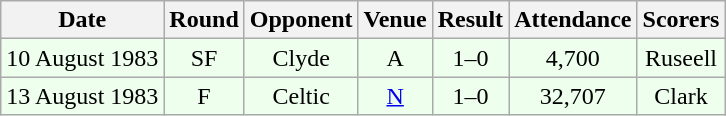<table class="wikitable sortable" style="font-size:100%; text-align:center">
<tr>
<th>Date</th>
<th>Round</th>
<th>Opponent</th>
<th>Venue</th>
<th>Result</th>
<th>Attendance</th>
<th>Scorers</th>
</tr>
<tr bgcolor = "#EEFFEE">
<td>10 August 1983</td>
<td>SF</td>
<td>Clyde</td>
<td>A</td>
<td>1–0</td>
<td>4,700</td>
<td>Ruseell</td>
</tr>
<tr bgcolor = "#EEFFEE">
<td>13 August 1983</td>
<td>F</td>
<td>Celtic</td>
<td><a href='#'>N</a></td>
<td>1–0</td>
<td>32,707</td>
<td>Clark</td>
</tr>
</table>
